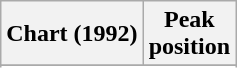<table class="wikitable plainrowheaders sortable" style="text-align:center;">
<tr>
<th scope="col">Chart (1992)</th>
<th scope="col">Peak<br>position</th>
</tr>
<tr>
</tr>
<tr>
</tr>
<tr>
</tr>
</table>
